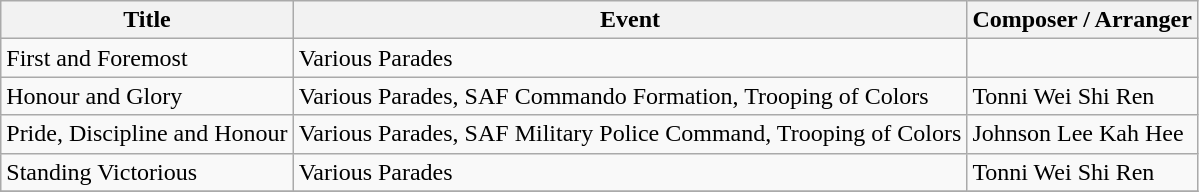<table class="wikitable">
<tr>
<th>Title</th>
<th>Event</th>
<th>Composer / Arranger</th>
</tr>
<tr>
<td>First and Foremost</td>
<td>Various Parades</td>
<td></td>
</tr>
<tr>
<td>Honour and Glory</td>
<td>Various Parades, SAF Commando Formation, Trooping of Colors</td>
<td>Tonni Wei Shi Ren</td>
</tr>
<tr>
<td>Pride, Discipline and Honour</td>
<td>Various Parades, SAF Military Police Command, Trooping of Colors</td>
<td>Johnson Lee Kah Hee</td>
</tr>
<tr>
<td>Standing Victorious</td>
<td>Various Parades</td>
<td>Tonni Wei Shi Ren</td>
</tr>
<tr>
</tr>
</table>
